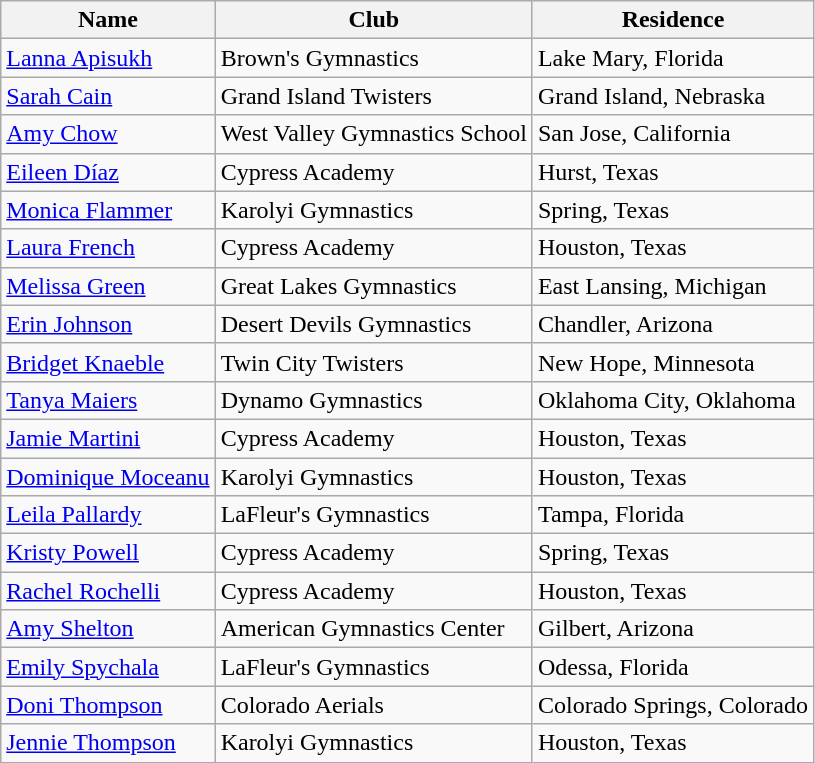<table class="wikitable">
<tr>
<th>Name</th>
<th>Club</th>
<th>Residence</th>
</tr>
<tr>
<td><a href='#'>Lanna Apisukh</a></td>
<td>Brown's Gymnastics</td>
<td>Lake Mary, Florida</td>
</tr>
<tr>
<td><a href='#'>Sarah Cain</a></td>
<td>Grand Island Twisters</td>
<td>Grand Island, Nebraska</td>
</tr>
<tr>
<td><a href='#'>Amy Chow</a></td>
<td>West Valley Gymnastics School</td>
<td>San Jose, California</td>
</tr>
<tr>
<td><a href='#'>Eileen Díaz</a></td>
<td>Cypress Academy</td>
<td>Hurst, Texas</td>
</tr>
<tr>
<td><a href='#'>Monica Flammer</a></td>
<td>Karolyi Gymnastics</td>
<td>Spring, Texas</td>
</tr>
<tr>
<td><a href='#'>Laura French</a></td>
<td>Cypress Academy</td>
<td>Houston, Texas</td>
</tr>
<tr>
<td><a href='#'>Melissa Green</a></td>
<td>Great Lakes Gymnastics</td>
<td>East Lansing, Michigan</td>
</tr>
<tr>
<td><a href='#'>Erin Johnson</a></td>
<td>Desert Devils Gymnastics</td>
<td>Chandler, Arizona</td>
</tr>
<tr>
<td><a href='#'>Bridget Knaeble</a></td>
<td>Twin City Twisters</td>
<td>New Hope, Minnesota</td>
</tr>
<tr>
<td><a href='#'>Tanya Maiers</a></td>
<td>Dynamo Gymnastics</td>
<td>Oklahoma City, Oklahoma</td>
</tr>
<tr>
<td><a href='#'>Jamie Martini</a></td>
<td>Cypress Academy</td>
<td>Houston, Texas</td>
</tr>
<tr>
<td><a href='#'>Dominique Moceanu</a></td>
<td>Karolyi Gymnastics</td>
<td>Houston, Texas</td>
</tr>
<tr>
<td><a href='#'>Leila Pallardy</a></td>
<td>LaFleur's Gymnastics</td>
<td>Tampa, Florida</td>
</tr>
<tr>
<td><a href='#'>Kristy Powell</a></td>
<td>Cypress Academy</td>
<td>Spring, Texas</td>
</tr>
<tr>
<td><a href='#'>Rachel Rochelli</a></td>
<td>Cypress Academy</td>
<td>Houston, Texas</td>
</tr>
<tr>
<td><a href='#'>Amy Shelton</a></td>
<td>American Gymnastics Center</td>
<td>Gilbert, Arizona</td>
</tr>
<tr>
<td><a href='#'>Emily Spychala</a></td>
<td>LaFleur's Gymnastics</td>
<td>Odessa, Florida</td>
</tr>
<tr>
<td><a href='#'>Doni Thompson</a></td>
<td>Colorado Aerials</td>
<td>Colorado Springs, Colorado</td>
</tr>
<tr>
<td><a href='#'>Jennie Thompson</a></td>
<td>Karolyi Gymnastics</td>
<td>Houston, Texas</td>
</tr>
</table>
